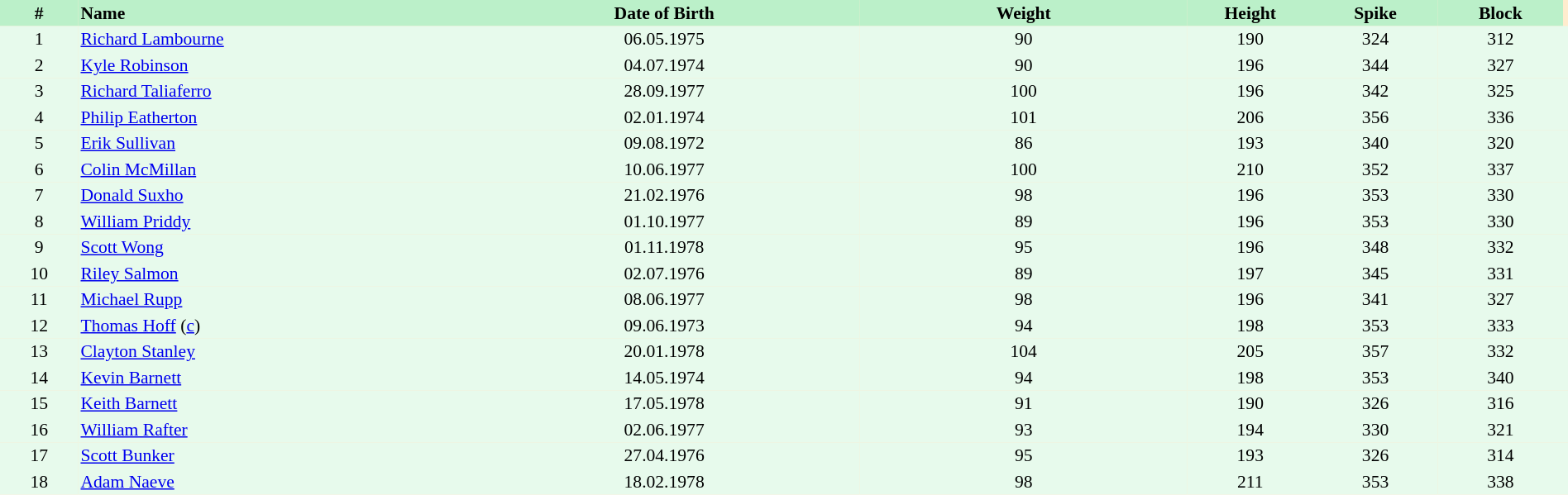<table border=0 cellpadding=2 cellspacing=0  |- bgcolor=#FFECCE style="text-align:center; font-size:90%;" width=100%>
<tr bgcolor=#BBF0C9>
<th width=5%>#</th>
<th width=25% align=left>Name</th>
<th width=25%>Date of Birth</th>
<th width=21%>Weight</th>
<th width=8%>Height</th>
<th width=8%>Spike</th>
<th width=8%>Block</th>
</tr>
<tr bgcolor=#E7FAEC>
<td>1</td>
<td align=left><a href='#'>Richard Lambourne</a></td>
<td>06.05.1975</td>
<td>90</td>
<td>190</td>
<td>324</td>
<td>312</td>
<td></td>
</tr>
<tr bgcolor=#E7FAEC>
<td>2</td>
<td align=left><a href='#'>Kyle Robinson</a></td>
<td>04.07.1974</td>
<td>90</td>
<td>196</td>
<td>344</td>
<td>327</td>
<td></td>
</tr>
<tr bgcolor=#E7FAEC>
<td>3</td>
<td align=left><a href='#'>Richard Taliaferro</a></td>
<td>28.09.1977</td>
<td>100</td>
<td>196</td>
<td>342</td>
<td>325</td>
<td></td>
</tr>
<tr bgcolor=#E7FAEC>
<td>4</td>
<td align=left><a href='#'>Philip Eatherton</a></td>
<td>02.01.1974</td>
<td>101</td>
<td>206</td>
<td>356</td>
<td>336</td>
<td></td>
</tr>
<tr bgcolor=#E7FAEC>
<td>5</td>
<td align=left><a href='#'>Erik Sullivan</a></td>
<td>09.08.1972</td>
<td>86</td>
<td>193</td>
<td>340</td>
<td>320</td>
<td></td>
</tr>
<tr bgcolor=#E7FAEC>
<td>6</td>
<td align=left><a href='#'>Colin McMillan</a></td>
<td>10.06.1977</td>
<td>100</td>
<td>210</td>
<td>352</td>
<td>337</td>
<td></td>
</tr>
<tr bgcolor=#E7FAEC>
<td>7</td>
<td align=left><a href='#'>Donald Suxho</a></td>
<td>21.02.1976</td>
<td>98</td>
<td>196</td>
<td>353</td>
<td>330</td>
<td></td>
</tr>
<tr bgcolor=#E7FAEC>
<td>8</td>
<td align=left><a href='#'>William Priddy</a></td>
<td>01.10.1977</td>
<td>89</td>
<td>196</td>
<td>353</td>
<td>330</td>
<td></td>
</tr>
<tr bgcolor=#E7FAEC>
<td>9</td>
<td align=left><a href='#'>Scott Wong</a></td>
<td>01.11.1978</td>
<td>95</td>
<td>196</td>
<td>348</td>
<td>332</td>
<td></td>
</tr>
<tr bgcolor=#E7FAEC>
<td>10</td>
<td align=left><a href='#'>Riley Salmon</a></td>
<td>02.07.1976</td>
<td>89</td>
<td>197</td>
<td>345</td>
<td>331</td>
<td></td>
</tr>
<tr bgcolor=#E7FAEC>
<td>11</td>
<td align=left><a href='#'>Michael Rupp</a></td>
<td>08.06.1977</td>
<td>98</td>
<td>196</td>
<td>341</td>
<td>327</td>
<td></td>
</tr>
<tr bgcolor=#E7FAEC>
<td>12</td>
<td align=left><a href='#'>Thomas Hoff</a> (<a href='#'>c</a>)</td>
<td>09.06.1973</td>
<td>94</td>
<td>198</td>
<td>353</td>
<td>333</td>
<td></td>
</tr>
<tr bgcolor=#E7FAEC>
<td>13</td>
<td align=left><a href='#'>Clayton Stanley</a></td>
<td>20.01.1978</td>
<td>104</td>
<td>205</td>
<td>357</td>
<td>332</td>
<td></td>
</tr>
<tr bgcolor=#E7FAEC>
<td>14</td>
<td align=left><a href='#'>Kevin Barnett</a></td>
<td>14.05.1974</td>
<td>94</td>
<td>198</td>
<td>353</td>
<td>340</td>
<td></td>
</tr>
<tr bgcolor=#E7FAEC>
<td>15</td>
<td align=left><a href='#'>Keith Barnett</a></td>
<td>17.05.1978</td>
<td>91</td>
<td>190</td>
<td>326</td>
<td>316</td>
<td></td>
</tr>
<tr bgcolor=#E7FAEC>
<td>16</td>
<td align=left><a href='#'>William Rafter</a></td>
<td>02.06.1977</td>
<td>93</td>
<td>194</td>
<td>330</td>
<td>321</td>
<td></td>
</tr>
<tr bgcolor=#E7FAEC>
<td>17</td>
<td align=left><a href='#'>Scott Bunker</a></td>
<td>27.04.1976</td>
<td>95</td>
<td>193</td>
<td>326</td>
<td>314</td>
<td></td>
</tr>
<tr bgcolor=#E7FAEC>
<td>18</td>
<td align=left><a href='#'>Adam Naeve</a></td>
<td>18.02.1978</td>
<td>98</td>
<td>211</td>
<td>353</td>
<td>338</td>
<td></td>
</tr>
</table>
